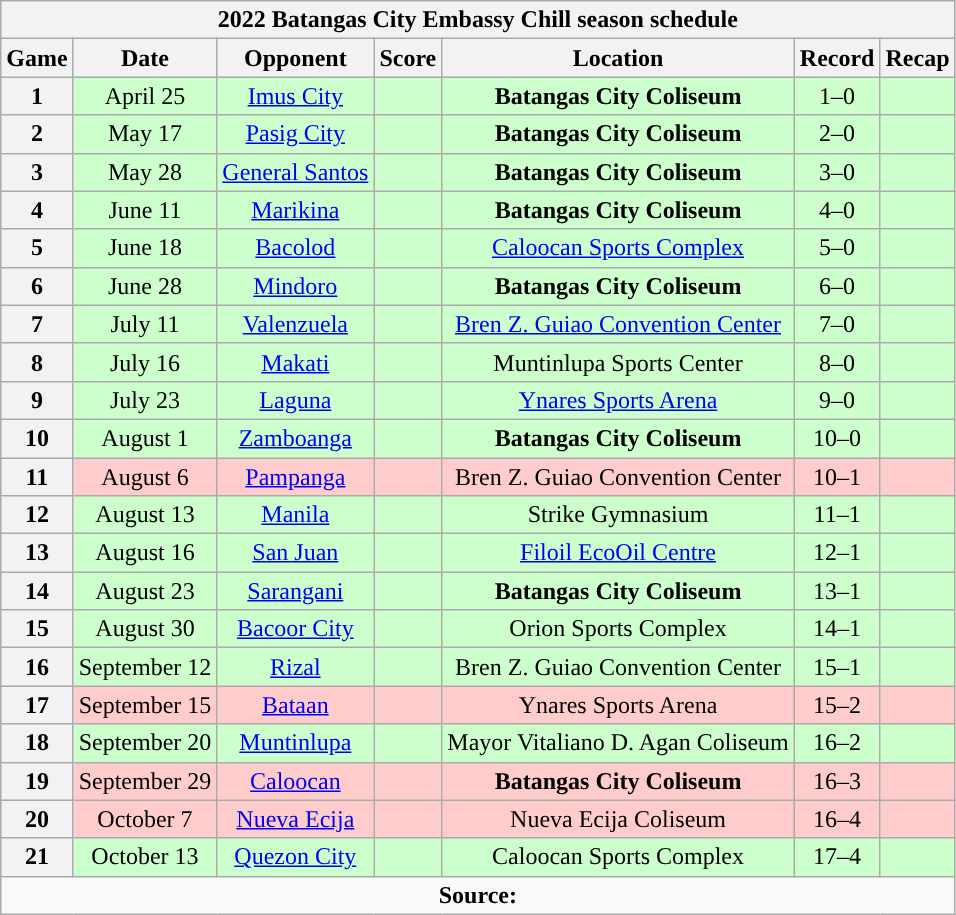<table class="wikitable" style="text-align:center">
<tr>
<th colspan=7>2022 Batangas City Embassy Chill season schedule</th>
</tr>
<tr>
<th>Game</th>
<th>Date</th>
<th>Opponent</th>
<th>Score</th>
<th>Location</th>
<th>Record</th>
<th>Recap<br></th>
</tr>
<tr style="background:#cfc">
<th>1</th>
<td>April 25</td>
<td><a href='#'>Imus City</a></td>
<td></td>
<td><strong>Batangas City Coliseum</strong></td>
<td>1–0</td>
<td></td>
</tr>
<tr style="background:#cfc">
<th>2</th>
<td>May 17</td>
<td><a href='#'>Pasig City</a></td>
<td></td>
<td><strong>Batangas City Coliseum</strong></td>
<td>2–0</td>
<td></td>
</tr>
<tr style="background:#cfc">
<th>3</th>
<td>May 28</td>
<td><a href='#'>General Santos</a></td>
<td></td>
<td><strong>Batangas City Coliseum</strong></td>
<td>3–0</td>
<td></td>
</tr>
<tr style="background:#cfc">
<th>4</th>
<td>June 11</td>
<td><a href='#'>Marikina</a></td>
<td></td>
<td><strong>Batangas City Coliseum</strong></td>
<td>4–0</td>
<td></td>
</tr>
<tr style="background:#cfc">
<th>5</th>
<td>June 18</td>
<td><a href='#'>Bacolod</a></td>
<td></td>
<td><a href='#'>Caloocan Sports Complex</a></td>
<td>5–0</td>
<td></td>
</tr>
<tr style="background:#cfc">
<th>6</th>
<td>June 28</td>
<td><a href='#'>Mindoro</a></td>
<td></td>
<td><strong>Batangas City Coliseum</strong></td>
<td>6–0</td>
<td></td>
</tr>
<tr style="background:#cfc">
<th>7</th>
<td>July 11</td>
<td><a href='#'>Valenzuela</a></td>
<td></td>
<td><a href='#'>Bren Z. Guiao Convention Center</a></td>
<td>7–0</td>
<td><br></td>
</tr>
<tr style="background:#cfc">
<th>8</th>
<td>July 16</td>
<td><a href='#'>Makati</a></td>
<td></td>
<td>Muntinlupa Sports Center</td>
<td>8–0</td>
<td></td>
</tr>
<tr style="background:#cfc">
<th>9</th>
<td>July 23</td>
<td><a href='#'>Laguna</a></td>
<td></td>
<td><a href='#'>Ynares Sports Arena</a></td>
<td>9–0</td>
<td></td>
</tr>
<tr style="background:#cfc">
<th>10</th>
<td>August 1</td>
<td><a href='#'>Zamboanga</a></td>
<td></td>
<td><strong>Batangas City Coliseum</strong></td>
<td>10–0</td>
<td></td>
</tr>
<tr style="background:#fcc">
<th>11</th>
<td>August 6</td>
<td><a href='#'>Pampanga</a></td>
<td></td>
<td>Bren Z. Guiao Convention Center</td>
<td>10–1</td>
<td></td>
</tr>
<tr style="background:#cfc">
<th>12</th>
<td>August 13</td>
<td><a href='#'>Manila</a></td>
<td></td>
<td>Strike Gymnasium</td>
<td>11–1</td>
<td></td>
</tr>
<tr style="background:#cfc">
<th>13</th>
<td>August 16</td>
<td><a href='#'>San Juan</a></td>
<td></td>
<td><a href='#'>Filoil EcoOil Centre</a></td>
<td>12–1</td>
<td></td>
</tr>
<tr style="background:#cfc">
<th>14</th>
<td>August 23</td>
<td><a href='#'>Sarangani</a></td>
<td></td>
<td><strong>Batangas City Coliseum</strong></td>
<td>13–1</td>
<td><br></td>
</tr>
<tr style="background:#cfc">
<th>15</th>
<td>August 30</td>
<td><a href='#'>Bacoor City</a></td>
<td></td>
<td>Orion Sports Complex</td>
<td>14–1</td>
<td></td>
</tr>
<tr style="background:#cfc">
<th>16</th>
<td>September 12</td>
<td><a href='#'>Rizal</a></td>
<td></td>
<td>Bren Z. Guiao Convention Center</td>
<td>15–1</td>
<td></td>
</tr>
<tr style="background:#fcc">
<th>17</th>
<td>September 15</td>
<td><a href='#'>Bataan</a></td>
<td></td>
<td>Ynares Sports Arena</td>
<td>15–2</td>
<td></td>
</tr>
<tr style="background:#cfc">
<th>18</th>
<td>September 20</td>
<td><a href='#'>Muntinlupa</a></td>
<td></td>
<td>Mayor Vitaliano D. Agan Coliseum</td>
<td>16–2</td>
<td></td>
</tr>
<tr style="background:#fcc">
<th>19</th>
<td>September 29</td>
<td><a href='#'>Caloocan</a></td>
<td></td>
<td><strong>Batangas City Coliseum</strong></td>
<td>16–3</td>
<td></td>
</tr>
<tr style="background:#fcc">
<th>20</th>
<td>October 7</td>
<td><a href='#'>Nueva Ecija</a></td>
<td></td>
<td>Nueva Ecija Coliseum</td>
<td>16–4</td>
<td></td>
</tr>
<tr style="background:#cfc">
<th>21</th>
<td>October 13</td>
<td><a href='#'>Quezon City</a></td>
<td></td>
<td>Caloocan Sports Complex</td>
<td>17–4</td>
<td></td>
</tr>
<tr>
<td colspan=7 align=center><strong>Source: </strong></td>
</tr>
</table>
